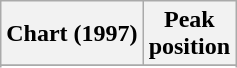<table class="wikitable sortable">
<tr>
<th>Chart (1997)</th>
<th>Peak <br> position</th>
</tr>
<tr>
</tr>
<tr>
</tr>
</table>
